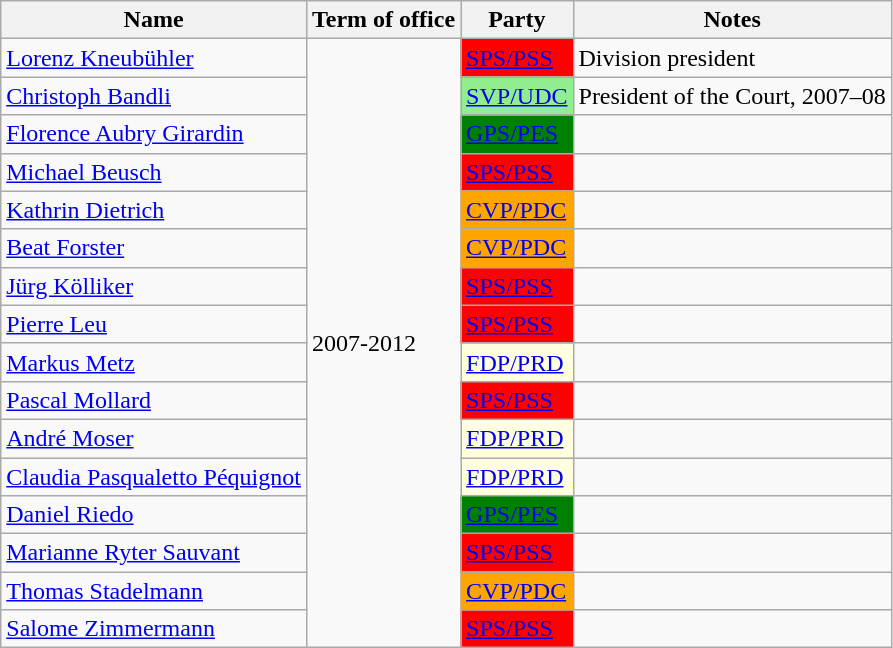<table class="wikitable">
<tr>
<th>Name</th>
<th>Term of office</th>
<th>Party</th>
<th>Notes</th>
</tr>
<tr>
<td><a href='#'>Lorenz Kneubühler</a></td>
<td rowspan="16">2007-2012</td>
<td style="background:red"><a href='#'>SPS/PSS</a></td>
<td>Division president</td>
</tr>
<tr>
<td><a href='#'>Christoph Bandli</a></td>
<td style="background:lightgreen"><a href='#'>SVP/UDC</a></td>
<td>President of the Court, 2007–08</td>
</tr>
<tr>
<td><a href='#'>Florence Aubry Girardin</a></td>
<td style="background:green"><a href='#'>GPS/PES</a></td>
<td></td>
</tr>
<tr>
<td><a href='#'>Michael Beusch</a></td>
<td style="background:red"><a href='#'>SPS/PSS</a></td>
<td></td>
</tr>
<tr>
<td><a href='#'>Kathrin Dietrich</a></td>
<td style="background:orange"><a href='#'>CVP/PDC</a></td>
<td></td>
</tr>
<tr>
<td><a href='#'>Beat Forster</a></td>
<td style="background:orange"><a href='#'>CVP/PDC</a></td>
<td></td>
</tr>
<tr>
<td><a href='#'>Jürg Kölliker</a></td>
<td style="background:red"><a href='#'>SPS/PSS</a></td>
<td></td>
</tr>
<tr>
<td><a href='#'>Pierre Leu</a></td>
<td style="background:red"><a href='#'>SPS/PSS</a></td>
<td></td>
</tr>
<tr>
<td><a href='#'>Markus Metz</a></td>
<td style="background:lightyellow"><a href='#'>FDP/PRD</a></td>
<td></td>
</tr>
<tr>
<td><a href='#'>Pascal Mollard</a></td>
<td style="background:red"><a href='#'>SPS/PSS</a></td>
<td></td>
</tr>
<tr>
<td><a href='#'>André Moser</a></td>
<td style="background:lightyellow"><a href='#'>FDP/PRD</a></td>
<td></td>
</tr>
<tr>
<td><a href='#'>Claudia Pasqualetto Péquignot</a></td>
<td style="background:lightyellow"><a href='#'>FDP/PRD</a></td>
<td></td>
</tr>
<tr>
<td><a href='#'>Daniel Riedo</a></td>
<td style="background:green"><a href='#'>GPS/PES</a></td>
<td></td>
</tr>
<tr>
<td><a href='#'>Marianne Ryter Sauvant</a></td>
<td style="background:red"><a href='#'>SPS/PSS</a></td>
<td></td>
</tr>
<tr>
<td><a href='#'>Thomas Stadelmann</a></td>
<td style="background:orange"><a href='#'>CVP/PDC</a></td>
<td></td>
</tr>
<tr>
<td><a href='#'>Salome Zimmermann</a></td>
<td style="background:red"><a href='#'>SPS/PSS</a></td>
<td></td>
</tr>
</table>
